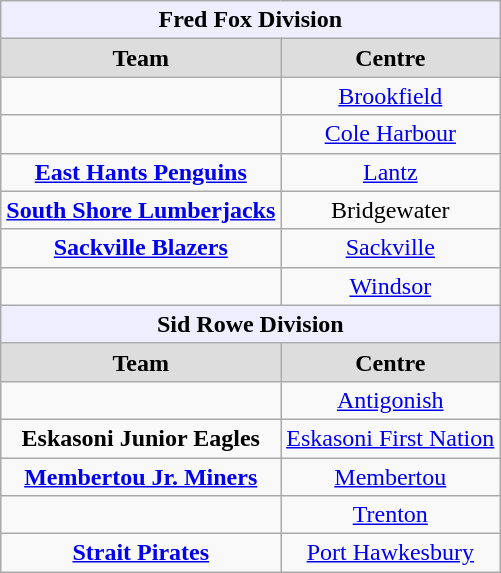<table class="wikitable">
<tr align="center"  bgcolor="#eeeeff">
<td colspan="11"><strong>Fred Fox Division</strong></td>
</tr>
<tr align="center"  bgcolor="#dddddd">
<td><strong>Team</strong></td>
<td><strong>Centre</strong></td>
</tr>
<tr align="center">
<td><strong></strong></td>
<td><a href='#'>Brookfield</a></td>
</tr>
<tr align="center">
<td><strong></strong></td>
<td><a href='#'>Cole Harbour</a></td>
</tr>
<tr align="center">
<td><strong><a href='#'>East Hants Penguins</a></strong></td>
<td><a href='#'>Lantz</a></td>
</tr>
<tr align="center">
<td><strong><a href='#'>South Shore Lumberjacks</a></strong></td>
<td>Bridgewater</td>
</tr>
<tr align="center">
<td><strong><a href='#'>Sackville Blazers</a></strong></td>
<td><a href='#'>Sackville</a></td>
</tr>
<tr align="center">
<td><strong></strong></td>
<td><a href='#'>Windsor</a></td>
</tr>
<tr align="center"  bgcolor="#eeeeff">
<td colspan="11"><strong>Sid Rowe Division</strong></td>
</tr>
<tr align="center"  bgcolor="#dddddd">
<td><strong>Team</strong></td>
<td><strong>Centre</strong></td>
</tr>
<tr align="center">
<td><strong></strong></td>
<td><a href='#'>Antigonish</a></td>
</tr>
<tr align="center">
<td><strong>Eskasoni Junior Eagles</strong></td>
<td><a href='#'>Eskasoni First Nation</a></td>
</tr>
<tr align="center">
<td><strong><a href='#'>Membertou Jr. Miners</a></strong></td>
<td><a href='#'>Membertou</a></td>
</tr>
<tr align="center">
<td><strong></strong></td>
<td><a href='#'>Trenton</a></td>
</tr>
<tr align="center">
<td><strong><a href='#'>Strait Pirates</a></strong></td>
<td><a href='#'>Port Hawkesbury</a></td>
</tr>
</table>
